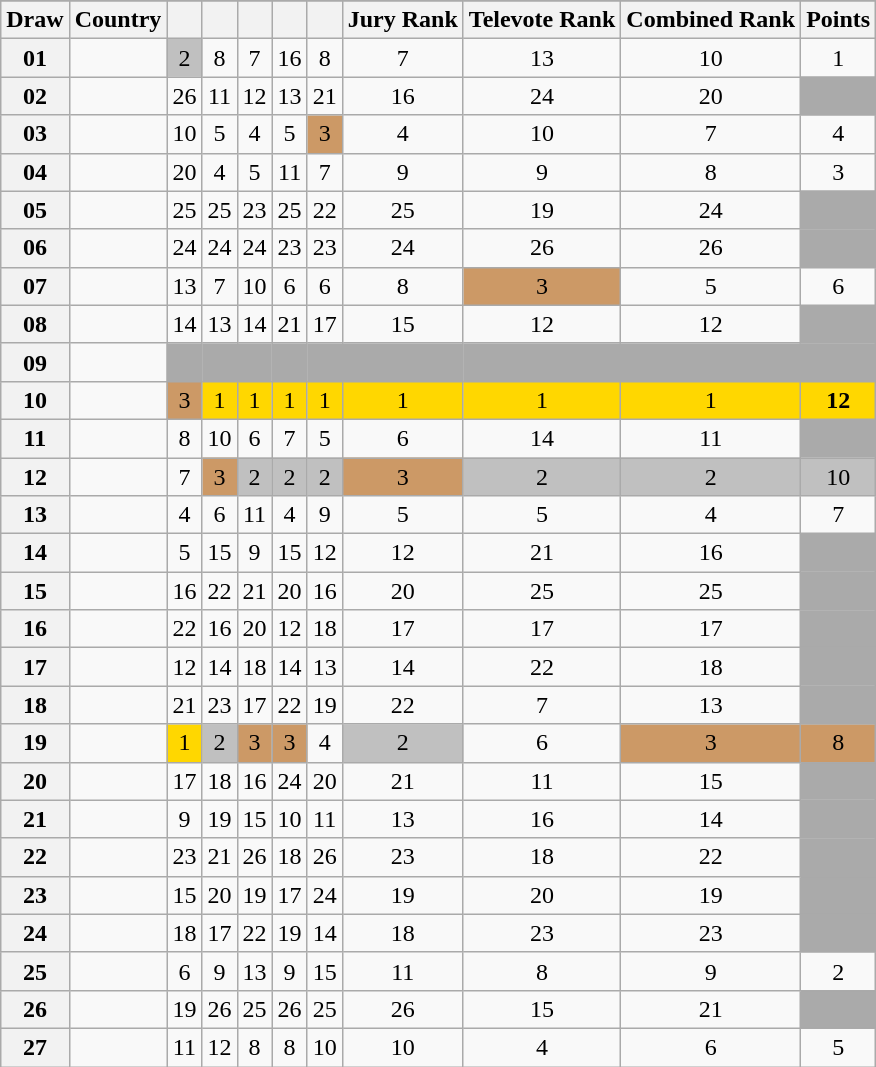<table class="sortable wikitable collapsible plainrowheaders" style="text-align:center;">
<tr>
</tr>
<tr>
<th scope="col">Draw</th>
<th scope="col">Country</th>
<th scope="col"><small></small></th>
<th scope="col"><small></small></th>
<th scope="col"><small></small></th>
<th scope="col"><small></small></th>
<th scope="col"><small></small></th>
<th scope="col">Jury Rank</th>
<th scope="col">Televote Rank</th>
<th scope="col">Combined Rank</th>
<th scope="col">Points</th>
</tr>
<tr>
<th scope="row" style="text-align:center;">01</th>
<td style="text-align:left;"></td>
<td style="background:silver;">2</td>
<td>8</td>
<td>7</td>
<td>16</td>
<td>8</td>
<td>7</td>
<td>13</td>
<td>10</td>
<td>1</td>
</tr>
<tr>
<th scope="row" style="text-align:center;">02</th>
<td style="text-align:left;"></td>
<td>26</td>
<td>11</td>
<td>12</td>
<td>13</td>
<td>21</td>
<td>16</td>
<td>24</td>
<td>20</td>
<td style="background:#AAAAAA;"></td>
</tr>
<tr>
<th scope="row" style="text-align:center;">03</th>
<td style="text-align:left;"></td>
<td>10</td>
<td>5</td>
<td>4</td>
<td>5</td>
<td style="background:#CC9966;">3</td>
<td>4</td>
<td>10</td>
<td>7</td>
<td>4</td>
</tr>
<tr>
<th scope="row" style="text-align:center;">04</th>
<td style="text-align:left;"></td>
<td>20</td>
<td>4</td>
<td>5</td>
<td>11</td>
<td>7</td>
<td>9</td>
<td>9</td>
<td>8</td>
<td>3</td>
</tr>
<tr>
<th scope="row" style="text-align:center;">05</th>
<td style="text-align:left;"></td>
<td>25</td>
<td>25</td>
<td>23</td>
<td>25</td>
<td>22</td>
<td>25</td>
<td>19</td>
<td>24</td>
<td style="background:#AAAAAA;"></td>
</tr>
<tr>
<th scope="row" style="text-align:center;">06</th>
<td style="text-align:left;"></td>
<td>24</td>
<td>24</td>
<td>24</td>
<td>23</td>
<td>23</td>
<td>24</td>
<td>26</td>
<td>26</td>
<td style="background:#AAAAAA;"></td>
</tr>
<tr>
<th scope="row" style="text-align:center;">07</th>
<td style="text-align:left;"></td>
<td>13</td>
<td>7</td>
<td>10</td>
<td>6</td>
<td>6</td>
<td>8</td>
<td style="background:#CC9966;">3</td>
<td>5</td>
<td>6</td>
</tr>
<tr>
<th scope="row" style="text-align:center;">08</th>
<td style="text-align:left;"></td>
<td>14</td>
<td>13</td>
<td>14</td>
<td>21</td>
<td>17</td>
<td>15</td>
<td>12</td>
<td>12</td>
<td style="background:#AAAAAA;"></td>
</tr>
<tr class="sortbottom">
<th scope="row" style="text-align:center;">09</th>
<td style="text-align:left;"></td>
<td style="background:#AAAAAA;"></td>
<td style="background:#AAAAAA;"></td>
<td style="background:#AAAAAA;"></td>
<td style="background:#AAAAAA;"></td>
<td style="background:#AAAAAA;"></td>
<td style="background:#AAAAAA;"></td>
<td style="background:#AAAAAA;"></td>
<td style="background:#AAAAAA;"></td>
<td style="background:#AAAAAA;"></td>
</tr>
<tr>
<th scope="row" style="text-align:center;">10</th>
<td style="text-align:left;"></td>
<td style="background:#CC9966;">3</td>
<td style="background:gold;">1</td>
<td style="background:gold;">1</td>
<td style="background:gold;">1</td>
<td style="background:gold;">1</td>
<td style="background:gold;">1</td>
<td style="background:gold;">1</td>
<td style="background:gold;">1</td>
<td style="background:gold;"><strong>12</strong></td>
</tr>
<tr>
<th scope="row" style="text-align:center;">11</th>
<td style="text-align:left;"></td>
<td>8</td>
<td>10</td>
<td>6</td>
<td>7</td>
<td>5</td>
<td>6</td>
<td>14</td>
<td>11</td>
<td style="background:#AAAAAA;"></td>
</tr>
<tr>
<th scope="row" style="text-align:center;">12</th>
<td style="text-align:left;"></td>
<td>7</td>
<td style="background:#CC9966;">3</td>
<td style="background:silver;">2</td>
<td style="background:silver;">2</td>
<td style="background:silver;">2</td>
<td style="background:#CC9966;">3</td>
<td style="background:silver;">2</td>
<td style="background:silver;">2</td>
<td style="background:silver;">10</td>
</tr>
<tr>
<th scope="row" style="text-align:center;">13</th>
<td style="text-align:left;"></td>
<td>4</td>
<td>6</td>
<td>11</td>
<td>4</td>
<td>9</td>
<td>5</td>
<td>5</td>
<td>4</td>
<td>7</td>
</tr>
<tr>
<th scope="row" style="text-align:center;">14</th>
<td style="text-align:left;"></td>
<td>5</td>
<td>15</td>
<td>9</td>
<td>15</td>
<td>12</td>
<td>12</td>
<td>21</td>
<td>16</td>
<td style="background:#AAAAAA;"></td>
</tr>
<tr>
<th scope="row" style="text-align:center;">15</th>
<td style="text-align:left;"></td>
<td>16</td>
<td>22</td>
<td>21</td>
<td>20</td>
<td>16</td>
<td>20</td>
<td>25</td>
<td>25</td>
<td style="background:#AAAAAA;"></td>
</tr>
<tr>
<th scope="row" style="text-align:center;">16</th>
<td style="text-align:left;"></td>
<td>22</td>
<td>16</td>
<td>20</td>
<td>12</td>
<td>18</td>
<td>17</td>
<td>17</td>
<td>17</td>
<td style="background:#AAAAAA;"></td>
</tr>
<tr>
<th scope="row" style="text-align:center;">17</th>
<td style="text-align:left;"></td>
<td>12</td>
<td>14</td>
<td>18</td>
<td>14</td>
<td>13</td>
<td>14</td>
<td>22</td>
<td>18</td>
<td style="background:#AAAAAA;"></td>
</tr>
<tr>
<th scope="row" style="text-align:center;">18</th>
<td style="text-align:left;"></td>
<td>21</td>
<td>23</td>
<td>17</td>
<td>22</td>
<td>19</td>
<td>22</td>
<td>7</td>
<td>13</td>
<td style="background:#AAAAAA;"></td>
</tr>
<tr>
<th scope="row" style="text-align:center;">19</th>
<td style="text-align:left;"></td>
<td style="background:gold;">1</td>
<td style="background:silver;">2</td>
<td style="background:#CC9966;">3</td>
<td style="background:#CC9966;">3</td>
<td>4</td>
<td style="background:silver;">2</td>
<td>6</td>
<td style="background:#CC9966;">3</td>
<td style="background:#CC9966;">8</td>
</tr>
<tr>
<th scope="row" style="text-align:center;">20</th>
<td style="text-align:left;"></td>
<td>17</td>
<td>18</td>
<td>16</td>
<td>24</td>
<td>20</td>
<td>21</td>
<td>11</td>
<td>15</td>
<td style="background:#AAAAAA;"></td>
</tr>
<tr>
<th scope="row" style="text-align:center;">21</th>
<td style="text-align:left;"></td>
<td>9</td>
<td>19</td>
<td>15</td>
<td>10</td>
<td>11</td>
<td>13</td>
<td>16</td>
<td>14</td>
<td style="background:#AAAAAA;"></td>
</tr>
<tr>
<th scope="row" style="text-align:center;">22</th>
<td style="text-align:left;"></td>
<td>23</td>
<td>21</td>
<td>26</td>
<td>18</td>
<td>26</td>
<td>23</td>
<td>18</td>
<td>22</td>
<td style="background:#AAAAAA;"></td>
</tr>
<tr>
<th scope="row" style="text-align:center;">23</th>
<td style="text-align:left;"></td>
<td>15</td>
<td>20</td>
<td>19</td>
<td>17</td>
<td>24</td>
<td>19</td>
<td>20</td>
<td>19</td>
<td style="background:#AAAAAA;"></td>
</tr>
<tr>
<th scope="row" style="text-align:center;">24</th>
<td style="text-align:left;"></td>
<td>18</td>
<td>17</td>
<td>22</td>
<td>19</td>
<td>14</td>
<td>18</td>
<td>23</td>
<td>23</td>
<td style="background:#AAAAAA;"></td>
</tr>
<tr>
<th scope="row" style="text-align:center;">25</th>
<td style="text-align:left;"></td>
<td>6</td>
<td>9</td>
<td>13</td>
<td>9</td>
<td>15</td>
<td>11</td>
<td>8</td>
<td>9</td>
<td>2</td>
</tr>
<tr>
<th scope="row" style="text-align:center;">26</th>
<td style="text-align:left;"></td>
<td>19</td>
<td>26</td>
<td>25</td>
<td>26</td>
<td>25</td>
<td>26</td>
<td>15</td>
<td>21</td>
<td style="background:#AAAAAA;"></td>
</tr>
<tr>
<th scope="row" style="text-align:center;">27</th>
<td style="text-align:left;"></td>
<td>11</td>
<td>12</td>
<td>8</td>
<td>8</td>
<td>10</td>
<td>10</td>
<td>4</td>
<td>6</td>
<td>5</td>
</tr>
</table>
